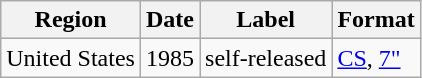<table class="wikitable">
<tr>
<th>Region</th>
<th>Date</th>
<th>Label</th>
<th>Format</th>
</tr>
<tr>
<td>United States</td>
<td>1985</td>
<td>self-released</td>
<td><a href='#'>CS</a>, <a href='#'>7"</a></td>
</tr>
</table>
